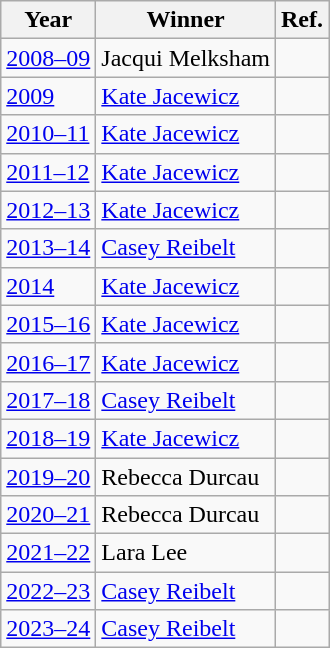<table class="wikitable">
<tr>
<th>Year</th>
<th>Winner</th>
<th>Ref.</th>
</tr>
<tr>
<td><a href='#'>2008–09</a></td>
<td>Jacqui Melksham</td>
<td></td>
</tr>
<tr>
<td><a href='#'>2009</a></td>
<td><a href='#'>Kate Jacewicz</a></td>
<td></td>
</tr>
<tr>
<td><a href='#'>2010–11</a></td>
<td><a href='#'>Kate Jacewicz</a></td>
<td></td>
</tr>
<tr>
<td><a href='#'>2011–12</a></td>
<td><a href='#'>Kate Jacewicz</a></td>
<td></td>
</tr>
<tr>
<td><a href='#'>2012–13</a></td>
<td><a href='#'>Kate Jacewicz</a></td>
<td></td>
</tr>
<tr>
<td><a href='#'>2013–14</a></td>
<td><a href='#'>Casey Reibelt</a></td>
<td></td>
</tr>
<tr>
<td><a href='#'>2014</a></td>
<td><a href='#'>Kate Jacewicz</a></td>
<td></td>
</tr>
<tr>
<td><a href='#'>2015–16</a></td>
<td><a href='#'>Kate Jacewicz</a></td>
<td></td>
</tr>
<tr>
<td><a href='#'>2016–17</a></td>
<td><a href='#'>Kate Jacewicz</a></td>
<td></td>
</tr>
<tr>
<td><a href='#'>2017–18</a></td>
<td><a href='#'>Casey Reibelt</a></td>
<td></td>
</tr>
<tr>
<td><a href='#'>2018–19</a></td>
<td><a href='#'>Kate Jacewicz</a></td>
<td></td>
</tr>
<tr>
<td><a href='#'>2019–20</a></td>
<td>Rebecca Durcau</td>
<td></td>
</tr>
<tr>
<td><a href='#'>2020–21</a></td>
<td>Rebecca Durcau</td>
<td></td>
</tr>
<tr>
<td><a href='#'>2021–22</a></td>
<td>Lara Lee</td>
<td></td>
</tr>
<tr>
<td><a href='#'>2022–23</a></td>
<td><a href='#'>Casey Reibelt</a></td>
<td></td>
</tr>
<tr>
<td><a href='#'>2023–24</a></td>
<td><a href='#'>Casey Reibelt</a></td>
<td></td>
</tr>
</table>
